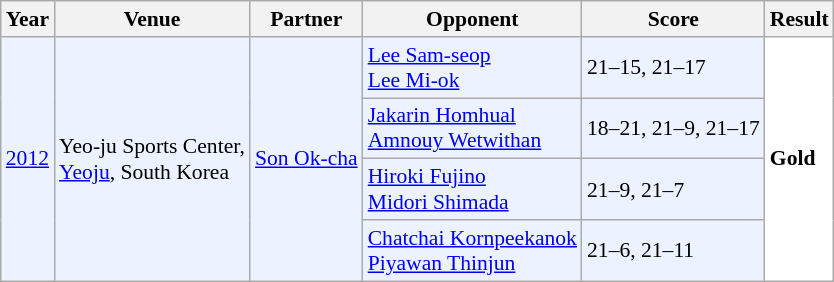<table class="sortable wikitable" style="font-size: 90%;">
<tr>
<th>Year</th>
<th>Venue</th>
<th>Partner</th>
<th>Opponent</th>
<th>Score</th>
<th>Result</th>
</tr>
<tr style="background:#ECF2FF">
<td rowspan="4" align="center"><a href='#'>2012</a></td>
<td rowspan="4" align="left">Yeo-ju Sports Center,<br><a href='#'>Yeoju</a>, South Korea</td>
<td rowspan="4" align="left"> <a href='#'>Son Ok-cha</a></td>
<td> <a href='#'>Lee Sam-seop</a><br> <a href='#'>Lee Mi-ok</a></td>
<td>21–15, 21–17</td>
<td rowspan="4" style="text-align:left; background:white"> <strong>Gold</strong></td>
</tr>
<tr style="background:#ECF2FF">
<td> <a href='#'>Jakarin Homhual</a><br> <a href='#'>Amnouy Wetwithan</a></td>
<td>18–21, 21–9, 21–17</td>
</tr>
<tr style="background:#ECF2FF">
<td> <a href='#'>Hiroki Fujino</a><br> <a href='#'>Midori Shimada</a></td>
<td>21–9, 21–7</td>
</tr>
<tr style="background:#ECF2FF">
<td> <a href='#'>Chatchai Kornpeekanok</a><br> <a href='#'>Piyawan Thinjun</a></td>
<td>21–6, 21–11</td>
</tr>
</table>
